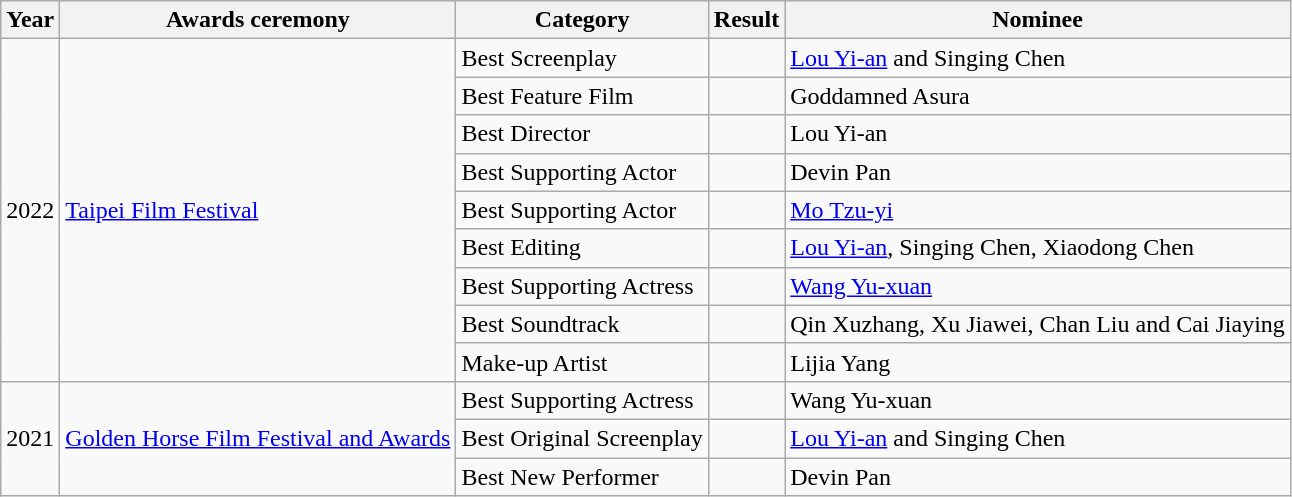<table class="wikitable">
<tr>
<th>Year</th>
<th>Awards ceremony</th>
<th>Category</th>
<th>Result</th>
<th>Nominee</th>
</tr>
<tr>
<td rowspan=9>2022</td>
<td rowspan=9><a href='#'>Taipei Film Festival</a></td>
<td>Best Screenplay</td>
<td></td>
<td><a href='#'>Lou Yi-an</a> and Singing Chen</td>
</tr>
<tr>
<td>Best Feature Film</td>
<td></td>
<td>Goddamned Asura</td>
</tr>
<tr>
<td>Best Director</td>
<td></td>
<td>Lou Yi-an</td>
</tr>
<tr>
<td>Best Supporting Actor</td>
<td></td>
<td>Devin Pan</td>
</tr>
<tr>
<td>Best Supporting Actor</td>
<td></td>
<td><a href='#'>Mo Tzu-yi</a></td>
</tr>
<tr>
<td>Best Editing</td>
<td></td>
<td><a href='#'>Lou Yi-an</a>, Singing Chen, Xiaodong Chen</td>
</tr>
<tr>
<td>Best Supporting Actress</td>
<td></td>
<td><a href='#'>Wang Yu-xuan</a></td>
</tr>
<tr>
<td>Best Soundtrack</td>
<td></td>
<td>Qin Xuzhang, Xu Jiawei, Chan Liu and Cai Jiaying</td>
</tr>
<tr>
<td>Make-up Artist</td>
<td></td>
<td>Lijia Yang</td>
</tr>
<tr>
<td rowspan=3>2021</td>
<td rowspan=3><a href='#'>Golden Horse Film Festival and Awards</a></td>
<td>Best Supporting Actress</td>
<td></td>
<td>Wang Yu-xuan</td>
</tr>
<tr>
<td>Best Original Screenplay</td>
<td></td>
<td><a href='#'>Lou Yi-an</a> and Singing Chen</td>
</tr>
<tr>
<td>Best New Performer</td>
<td></td>
<td>Devin Pan</td>
</tr>
</table>
